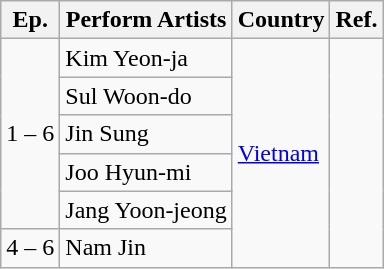<table class=wikitable>
<tr>
<th>Ep.</th>
<th>Perform Artists</th>
<th>Country</th>
<th>Ref.</th>
</tr>
<tr>
<td rowspan=5>1 – 6</td>
<td>Kim Yeon-ja</td>
<td rowspan=16><a href='#'>Vietnam</a></td>
<td rowspan=6></td>
</tr>
<tr>
<td>Sul Woon-do</td>
</tr>
<tr>
<td>Jin Sung</td>
</tr>
<tr>
<td>Joo Hyun-mi</td>
</tr>
<tr>
<td>Jang Yoon-jeong</td>
</tr>
<tr>
<td>4 – 6</td>
<td>Nam Jin</td>
</tr>
</table>
